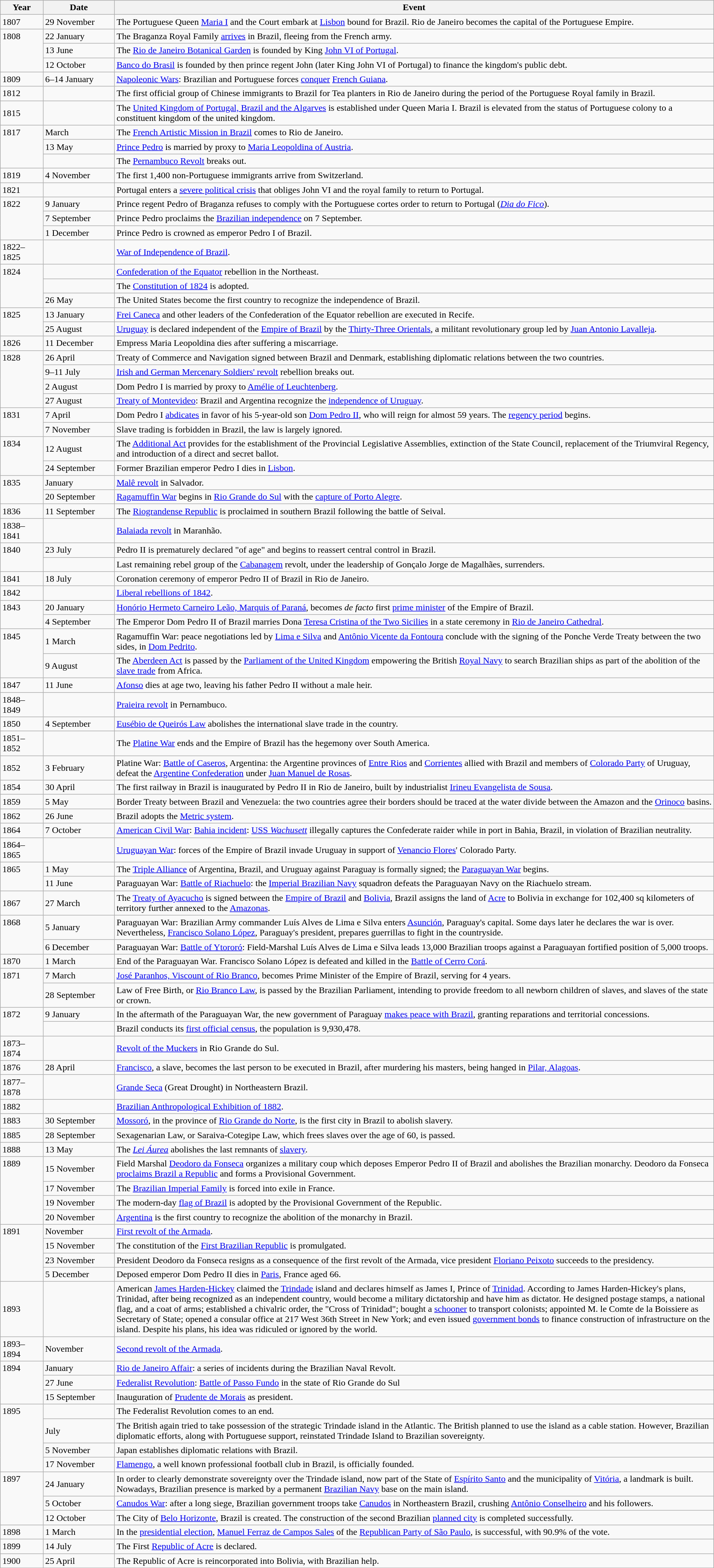<table class="wikitable" width="100%">
<tr>
<th style="width:6%">Year</th>
<th style="width:10%">Date</th>
<th>Event</th>
</tr>
<tr>
<td>1807</td>
<td>29 November</td>
<td>The Portuguese Queen <a href='#'>Maria I</a> and the Court embark at <a href='#'>Lisbon</a> bound for Brazil. Rio de Janeiro becomes the capital of the Portuguese Empire.</td>
</tr>
<tr>
<td rowspan="3" style="vertical-align:top;">1808</td>
<td>22 January</td>
<td>The Braganza Royal Family <a href='#'>arrives</a> in Brazil, fleeing from the French army.</td>
</tr>
<tr>
<td>13 June</td>
<td>The <a href='#'>Rio de Janeiro Botanical Garden</a> is founded by King <a href='#'>John VI of Portugal</a>.</td>
</tr>
<tr>
<td>12 October</td>
<td><a href='#'>Banco do Brasil</a> is founded by then prince regent John (later King John VI of Portugal) to finance the kingdom's public debt.</td>
</tr>
<tr>
<td>1809</td>
<td>6–14 January</td>
<td><a href='#'>Napoleonic Wars</a>: Brazilian and Portuguese forces <a href='#'>conquer</a> <a href='#'>French Guiana</a>.</td>
</tr>
<tr>
<td>1812</td>
<td></td>
<td>The first official group of Chinese immigrants to Brazil for Tea planters in Rio de Janeiro during the period of the Portuguese Royal family in Brazil.</td>
</tr>
<tr>
<td>1815</td>
<td></td>
<td>The <a href='#'>United Kingdom of Portugal, Brazil and the Algarves</a> is established under Queen Maria I. Brazil is elevated from the status of Portuguese colony to a constituent kingdom of the united kingdom.</td>
</tr>
<tr>
<td rowspan="3" style="vertical-align:top;">1817</td>
<td>March</td>
<td>The <a href='#'>French Artistic Mission in Brazil</a> comes to Rio de Janeiro.</td>
</tr>
<tr>
<td>13 May</td>
<td><a href='#'>Prince Pedro</a> is married by proxy to <a href='#'>Maria Leopoldina of Austria</a>.</td>
</tr>
<tr>
<td></td>
<td>The <a href='#'>Pernambuco Revolt</a> breaks out.</td>
</tr>
<tr>
<td>1819</td>
<td>4 November</td>
<td>The first 1,400 non-Portuguese immigrants arrive from Switzerland.</td>
</tr>
<tr>
<td>1821</td>
<td></td>
<td>Portugal enters a <a href='#'>severe political crisis</a> that obliges John VI and the royal family to return to Portugal.</td>
</tr>
<tr>
<td rowspan="3" style="vertical-align:top;">1822</td>
<td>9 January</td>
<td>Prince regent Pedro of Braganza refuses to comply with the Portuguese cortes order to return to Portugal (<em><a href='#'>Dia do Fico</a></em>).</td>
</tr>
<tr>
<td>7 September</td>
<td>Prince Pedro proclaims the <a href='#'>Brazilian independence</a> on 7 September.</td>
</tr>
<tr>
<td>1 December</td>
<td>Prince Pedro is crowned as emperor Pedro I of Brazil.</td>
</tr>
<tr>
<td>1822–1825</td>
<td></td>
<td><a href='#'>War of Independence of Brazil</a>.</td>
</tr>
<tr>
<td rowspan="3" style="vertical-align:top;">1824</td>
<td></td>
<td><a href='#'>Confederation of the Equator</a> rebellion in the Northeast.</td>
</tr>
<tr>
<td></td>
<td>The <a href='#'>Constitution of 1824</a> is adopted.</td>
</tr>
<tr>
<td>26 May</td>
<td>The United States become the first country to recognize the independence of Brazil.</td>
</tr>
<tr>
<td rowspan="2" style="vertical-align:top;">1825</td>
<td>13 January</td>
<td><a href='#'>Frei Caneca</a> and other leaders of the Confederation of the Equator rebellion are executed in Recife.</td>
</tr>
<tr>
<td>25 August</td>
<td><a href='#'>Uruguay</a> is declared independent of the <a href='#'>Empire of Brazil</a> by the <a href='#'>Thirty-Three Orientals</a>, a militant revolutionary group led by <a href='#'>Juan Antonio Lavalleja</a>.</td>
</tr>
<tr>
<td>1826</td>
<td>11 December</td>
<td>Empress Maria Leopoldina dies after suffering a miscarriage.</td>
</tr>
<tr>
<td rowspan="4" style="vertical-align:top;">1828</td>
<td>26 April</td>
<td>Treaty of Commerce and Navigation signed between Brazil and Denmark, establishing diplomatic relations between the two countries.</td>
</tr>
<tr>
<td>9–11 July</td>
<td><a href='#'>Irish and German Mercenary Soldiers' revolt</a> rebellion breaks out.</td>
</tr>
<tr>
<td>2 August</td>
<td>Dom Pedro I is married by proxy to <a href='#'>Amélie of Leuchtenberg</a>.</td>
</tr>
<tr>
<td>27 August</td>
<td><a href='#'>Treaty of Montevideo</a>: Brazil and Argentina recognize the <a href='#'>independence of Uruguay</a>.</td>
</tr>
<tr>
<td rowspan="2" style="vertical-align:top;">1831</td>
<td>7 April</td>
<td>Dom Pedro I <a href='#'>abdicates</a> in favor of his 5-year-old son <a href='#'>Dom Pedro II</a>, who will reign for almost 59 years. The <a href='#'>regency period</a> begins.</td>
</tr>
<tr>
<td>7 November</td>
<td>Slave trading is forbidden in Brazil, the law is largely ignored.</td>
</tr>
<tr>
<td rowspan="2" style="vertical-align:top;">1834</td>
<td>12 August</td>
<td>The <a href='#'>Additional Act</a> provides for the establishment of the Provincial Legislative Assemblies, extinction of the State Council, replacement of the Triumviral Regency, and introduction of a direct and secret ballot.</td>
</tr>
<tr>
<td>24 September</td>
<td>Former Brazilian emperor Pedro I dies in <a href='#'>Lisbon</a>.</td>
</tr>
<tr>
<td rowspan="2" style="vertical-align:top;">1835</td>
<td>January</td>
<td><a href='#'>Malê revolt</a> in Salvador.</td>
</tr>
<tr>
<td>20 September</td>
<td><a href='#'>Ragamuffin War</a> begins in <a href='#'>Rio Grande do Sul</a> with the <a href='#'>capture of Porto Alegre</a>.</td>
</tr>
<tr>
<td>1836</td>
<td>11 September</td>
<td>The <a href='#'>Riograndense Republic</a> is proclaimed in southern Brazil following the battle of Seival.</td>
</tr>
<tr>
<td>1838–1841</td>
<td></td>
<td><a href='#'>Balaiada revolt</a> in Maranhão.</td>
</tr>
<tr>
<td rowspan="2" style="vertical-align:top;">1840</td>
<td>23 July</td>
<td>Pedro II is prematurely declared "of age" and begins to reassert central control in Brazil.</td>
</tr>
<tr>
<td></td>
<td>Last remaining rebel group of the <a href='#'>Cabanagem</a> revolt, under the leadership of Gonçalo Jorge de Magalhães, surrenders.</td>
</tr>
<tr>
<td>1841</td>
<td>18 July</td>
<td>Coronation ceremony of emperor Pedro II of Brazil in Rio de Janeiro.</td>
</tr>
<tr>
<td>1842</td>
<td></td>
<td><a href='#'>Liberal rebellions of 1842</a>.</td>
</tr>
<tr>
<td rowspan="2" style="vertical-align:top;">1843</td>
<td>20 January</td>
<td><a href='#'>Honório Hermeto Carneiro Leão, Marquis of Paraná</a>, becomes <em>de facto</em> first <a href='#'>prime minister</a> of the Empire of Brazil.</td>
</tr>
<tr>
<td>4 September</td>
<td>The Emperor Dom Pedro II of Brazil marries Dona <a href='#'>Teresa Cristina of the Two Sicilies</a> in a state ceremony in <a href='#'>Rio de Janeiro Cathedral</a>.</td>
</tr>
<tr>
<td rowspan="2" style="vertical-align:top;">1845</td>
<td>1 March</td>
<td>Ragamuffin War: peace negotiations led by <a href='#'>Lima e Silva</a> and <a href='#'>Antônio Vicente da Fontoura</a> conclude with the signing of the Ponche Verde Treaty between the two sides, in <a href='#'>Dom Pedrito</a>.</td>
</tr>
<tr>
<td>9 August</td>
<td>The <a href='#'>Aberdeen Act</a> is passed by the <a href='#'>Parliament of the United Kingdom</a> empowering the British <a href='#'>Royal Navy</a> to search Brazilian ships as part of the abolition of the <a href='#'>slave trade</a> from Africa.</td>
</tr>
<tr>
<td>1847</td>
<td>11 June</td>
<td><a href='#'>Afonso</a> dies at age two, leaving his father Pedro II without a male heir.</td>
</tr>
<tr>
<td>1848–1849</td>
<td></td>
<td><a href='#'>Praieira revolt</a> in Pernambuco.</td>
</tr>
<tr>
<td>1850</td>
<td>4 September</td>
<td><a href='#'>Eusébio de Queirós Law</a> abolishes the international slave trade in the country.</td>
</tr>
<tr>
<td>1851–1852</td>
<td></td>
<td>The <a href='#'>Platine War</a> ends and the Empire of Brazil has the hegemony over South America.</td>
</tr>
<tr>
<td>1852</td>
<td>3 February</td>
<td>Platine War: <a href='#'>Battle of Caseros</a>, Argentina: the Argentine provinces of <a href='#'>Entre Rios</a> and <a href='#'>Corrientes</a> allied with Brazil and members of <a href='#'>Colorado Party</a> of Uruguay, defeat the <a href='#'>Argentine Confederation</a> under <a href='#'>Juan Manuel de Rosas</a>.</td>
</tr>
<tr>
<td>1854</td>
<td>30 April</td>
<td>The first railway in Brazil is inaugurated by Pedro II in Rio de Janeiro, built by industrialist <a href='#'>Irineu Evangelista de Sousa</a>.</td>
</tr>
<tr>
<td>1859</td>
<td>5 May</td>
<td>Border Treaty between Brazil and Venezuela: the two countries agree their borders should be traced at the water divide between the Amazon and the <a href='#'>Orinoco</a> basins.</td>
</tr>
<tr>
<td>1862</td>
<td>26 June</td>
<td>Brazil adopts the <a href='#'>Metric system</a>.</td>
</tr>
<tr>
<td>1864</td>
<td>7 October</td>
<td><a href='#'>American Civil War</a>: <a href='#'>Bahia incident</a>: <a href='#'>USS <em>Wachusett</em></a> illegally captures the  Confederate raider while in port in Bahia, Brazil, in violation of Brazilian neutrality.</td>
</tr>
<tr>
<td>1864–1865</td>
<td></td>
<td><a href='#'>Uruguayan War</a>: forces of the Empire of Brazil invade Uruguay in support of <a href='#'>Venancio Flores</a>' Colorado Party.</td>
</tr>
<tr>
<td rowspan="2" style="vertical-align:top;">1865</td>
<td>1 May</td>
<td>The <a href='#'>Triple Alliance</a> of Argentina, Brazil, and Uruguay against Paraguay is formally signed; the <a href='#'>Paraguayan War</a> begins.</td>
</tr>
<tr>
<td>11 June</td>
<td>Paraguayan War: <a href='#'>Battle of Riachuelo</a>: the <a href='#'>Imperial Brazilian Navy</a> squadron defeats the Paraguayan Navy on the Riachuelo stream.</td>
</tr>
<tr>
<td>1867</td>
<td>27 March</td>
<td>The <a href='#'>Treaty of Ayacucho</a> is signed between the <a href='#'>Empire of Brazil</a> and <a href='#'>Bolivia</a>, Brazil assigns the land of <a href='#'>Acre</a> to Bolivia in exchange for 102,400 sq kilometers of territory further annexed to the <a href='#'>Amazonas</a>.</td>
</tr>
<tr>
<td rowspan="2" style="vertical-align:top;">1868</td>
<td>5 January</td>
<td>Paraguayan War: Brazilian Army commander Luís Alves de Lima e Silva enters <a href='#'>Asunción</a>, Paraguay's capital. Some days later he declares the war is over. Nevertheless, <a href='#'>Francisco Solano López</a>, Paraguay's president, prepares guerrillas to fight in the countryside.</td>
</tr>
<tr>
<td>6 December</td>
<td>Paraguayan War: <a href='#'>Battle of Ytororó</a>: Field-Marshal Luís Alves de Lima e Silva leads 13,000 Brazilian troops against a Paraguayan fortified position of 5,000 troops.</td>
</tr>
<tr>
<td>1870</td>
<td>1 March</td>
<td>End of the Paraguayan War. Francisco Solano López is defeated and killed in the <a href='#'>Battle of Cerro Corá</a>.</td>
</tr>
<tr>
<td rowspan="2" style="vertical-align:top;">1871</td>
<td>7 March</td>
<td><a href='#'>José Paranhos, Viscount of Rio Branco</a>, becomes Prime Minister of the Empire of Brazil, serving for 4 years.</td>
</tr>
<tr>
<td>28 September</td>
<td>Law of Free Birth, or <a href='#'>Rio Branco Law</a>, is passed by the Brazilian Parliament, intending to provide freedom to all newborn children of slaves, and slaves of the state or crown.</td>
</tr>
<tr>
<td rowspan="2" style="vertical-align:top;">1872</td>
<td>9 January</td>
<td>In the aftermath of the Paraguayan War, the new government of Paraguay <a href='#'>makes peace with Brazil</a>, granting reparations and territorial concessions.</td>
</tr>
<tr>
<td></td>
<td>Brazil conducts its <a href='#'>first official census</a>, the population is 9,930,478.</td>
</tr>
<tr>
<td>1873–1874</td>
<td></td>
<td><a href='#'>Revolt of the Muckers</a> in Rio Grande do Sul.</td>
</tr>
<tr>
<td>1876</td>
<td>28 April</td>
<td><a href='#'>Francisco</a>, a slave, becomes the last person to be executed in Brazil, after murdering his masters, being hanged in <a href='#'>Pilar, Alagoas</a>.</td>
</tr>
<tr>
<td>1877–1878</td>
<td></td>
<td><a href='#'>Grande Seca</a> (Great Drought) in Northeastern Brazil.</td>
</tr>
<tr>
<td>1882</td>
<td></td>
<td><a href='#'>Brazilian Anthropological Exhibition of 1882</a>.</td>
</tr>
<tr>
<td>1883</td>
<td>30 September</td>
<td><a href='#'>Mossoró</a>, in the province of <a href='#'>Rio Grande do Norte</a>, is the first city in Brazil to abolish slavery.</td>
</tr>
<tr>
<td>1885</td>
<td>28 September</td>
<td>Sexagenarian Law, or Saraiva-Cotegipe Law, which frees slaves over the age of 60, is passed.</td>
</tr>
<tr>
<td>1888</td>
<td>13 May</td>
<td>The <em><a href='#'>Lei Áurea</a></em> abolishes the last remnants of <a href='#'>slavery</a>.</td>
</tr>
<tr>
<td rowspan="4" style="vertical-align:top;">1889</td>
<td>15 November</td>
<td>Field Marshal <a href='#'>Deodoro da Fonseca</a> organizes a military coup which deposes Emperor Pedro II of Brazil and abolishes the Brazilian monarchy. Deodoro da Fonseca <a href='#'>proclaims Brazil a Republic</a> and forms a Provisional Government.</td>
</tr>
<tr>
<td>17 November</td>
<td>The <a href='#'>Brazilian Imperial Family</a> is forced into exile in France.</td>
</tr>
<tr>
<td>19 November</td>
<td>The modern-day <a href='#'>flag of Brazil</a> is adopted by the Provisional Government of the Republic.</td>
</tr>
<tr>
<td>20 November</td>
<td><a href='#'>Argentina</a> is the first country to recognize the abolition of the monarchy in Brazil.</td>
</tr>
<tr>
<td rowspan="4" style="vertical-align:top;">1891</td>
<td>November</td>
<td><a href='#'>First revolt of the Armada</a>.</td>
</tr>
<tr>
<td>15 November</td>
<td>The constitution of the <a href='#'>First Brazilian Republic</a> is promulgated.</td>
</tr>
<tr>
<td>23 November</td>
<td>President Deodoro da Fonseca resigns as a consequence of the first revolt of the Armada, vice president <a href='#'>Floriano Peixoto</a> succeeds to the presidency.</td>
</tr>
<tr>
<td>5 December</td>
<td>Deposed emperor Dom Pedro II dies in <a href='#'>Paris</a>, France aged 66.</td>
</tr>
<tr>
<td>1893</td>
<td></td>
<td>American <a href='#'>James Harden-Hickey</a> claimed the <a href='#'>Trindade</a> island and declares himself as James I, Prince of <a href='#'>Trinidad</a>. According to James Harden-Hickey's plans, Trinidad, after being recognized as an independent country, would become a military dictatorship and have him as dictator. He designed postage stamps, a national flag, and a coat of arms; established a chivalric order, the "Cross of Trinidad"; bought a <a href='#'>schooner</a> to transport colonists; appointed M. le Comte de la Boissiere as Secretary of State; opened a consular office at 217 West 36th Street in New York; and even issued <a href='#'>government bonds</a> to finance construction of infrastructure on the island. Despite his plans, his idea was ridiculed or ignored by the world.</td>
</tr>
<tr>
<td>1893–1894</td>
<td>November</td>
<td><a href='#'>Second revolt of the Armada</a>.</td>
</tr>
<tr>
<td rowspan="3" style="vertical-align:top;">1894</td>
<td>January</td>
<td><a href='#'>Rio de Janeiro Affair</a>: a series of incidents during the Brazilian Naval Revolt.</td>
</tr>
<tr>
<td>27 June</td>
<td><a href='#'>Federalist Revolution</a>: <a href='#'>Battle of Passo Fundo</a> in the state of Rio Grande do Sul</td>
</tr>
<tr>
<td>15 September</td>
<td>Inauguration of <a href='#'>Prudente de Morais</a> as president.</td>
</tr>
<tr>
<td rowspan="4" style="vertical-align:top;">1895</td>
<td></td>
<td>The Federalist Revolution comes to an end.</td>
</tr>
<tr>
<td>July</td>
<td>The British again tried to take possession of the strategic Trindade island in the Atlantic. The British planned to use the island as a cable station. However, Brazilian diplomatic efforts, along with Portuguese support, reinstated Trindade Island to Brazilian sovereignty.</td>
</tr>
<tr>
<td>5 November</td>
<td>Japan establishes diplomatic relations with Brazil.</td>
</tr>
<tr>
<td>17 November</td>
<td><a href='#'>Flamengo</a>, a well known professional football club in Brazil, is officially founded.</td>
</tr>
<tr>
<td rowspan="3" style="vertical-align:top;">1897</td>
<td>24 January</td>
<td>In order to clearly demonstrate sovereignty over the Trindade island, now part of the State of <a href='#'>Espírito Santo</a> and the municipality of <a href='#'>Vitória</a>, a landmark is built. Nowadays, Brazilian presence is marked by a permanent <a href='#'>Brazilian Navy</a> base on the main island.</td>
</tr>
<tr>
<td>5 October</td>
<td><a href='#'>Canudos War</a>: after a long siege, Brazilian government troops take <a href='#'>Canudos</a> in Northeastern Brazil, crushing <a href='#'>Antônio Conselheiro</a> and his followers.</td>
</tr>
<tr>
<td>12 October</td>
<td>The City of <a href='#'>Belo Horizonte</a>, Brazil is created. The construction of the second Brazilian <a href='#'>planned city</a> is completed successfully.</td>
</tr>
<tr>
<td>1898</td>
<td>1 March</td>
<td>In the <a href='#'>presidential election</a>, <a href='#'>Manuel Ferraz de Campos Sales</a> of the <a href='#'>Republican Party of São Paulo</a>, is successful, with 90.9% of the vote.</td>
</tr>
<tr>
<td>1899</td>
<td>14 July</td>
<td>The First <a href='#'>Republic of Acre</a> is declared.</td>
</tr>
<tr>
<td>1900</td>
<td>25 April</td>
<td>The Republic of Acre is reincorporated into Bolivia, with Brazilian help.</td>
</tr>
</table>
